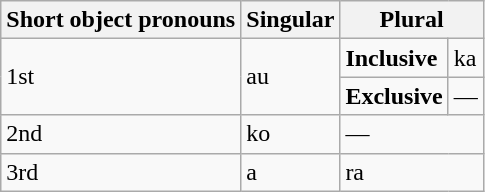<table class="wikitable">
<tr>
<th>Short object pronouns</th>
<th>Singular</th>
<th colspan="2">Plural</th>
</tr>
<tr>
<td rowspan="2">1st</td>
<td rowspan="2">au</td>
<td><strong>Inclusive</strong></td>
<td>ka</td>
</tr>
<tr>
<td><strong>Exclusive</strong></td>
<td>—</td>
</tr>
<tr>
<td>2nd</td>
<td>ko</td>
<td colspan="2">—</td>
</tr>
<tr>
<td>3rd</td>
<td>a</td>
<td colspan="2">ra</td>
</tr>
</table>
